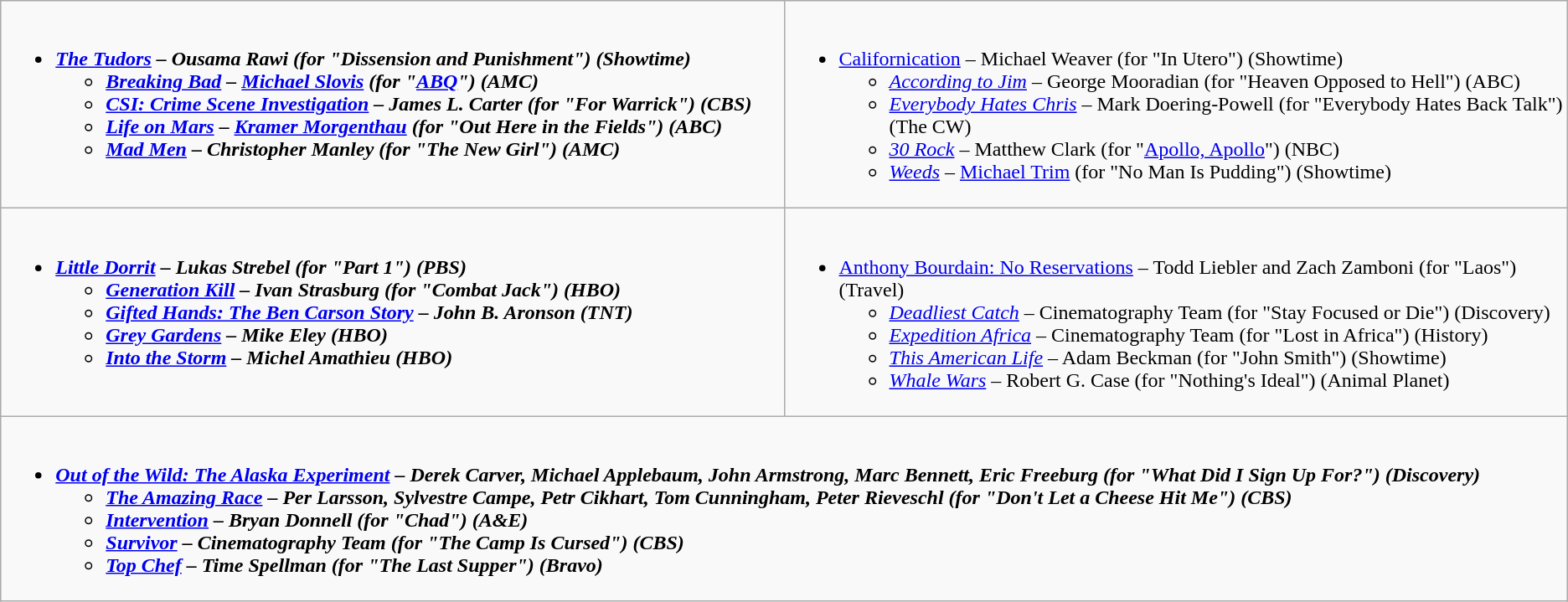<table class="wikitable">
<tr>
<td style="vertical-align:top;" width="50%"><br><ul><li><strong><em><a href='#'>The Tudors</a><em> – Ousama Rawi (for "Dissension and Punishment") (Showtime)<strong><ul><li></em><a href='#'>Breaking Bad</a><em> – <a href='#'>Michael Slovis</a> (for "<a href='#'>ABQ</a>") (AMC)</li><li></em><a href='#'>CSI: Crime Scene Investigation</a><em> – James L. Carter (for "For Warrick") (CBS)</li><li></em><a href='#'>Life on Mars</a><em> – <a href='#'>Kramer Morgenthau</a> (for "Out Here in the Fields") (ABC)</li><li></em><a href='#'>Mad Men</a><em> – Christopher Manley (for "The New Girl") (AMC)</li></ul></li></ul></td>
<td style="vertical-align:top;" width="50%"><br><ul><li></em></strong><a href='#'>Californication</a></em> – Michael Weaver (for "In Utero") (Showtime)</strong><ul><li><em><a href='#'>According to Jim</a></em> – George Mooradian (for "Heaven Opposed to Hell") (ABC)</li><li><em><a href='#'>Everybody Hates Chris</a></em> – Mark Doering-Powell (for "Everybody Hates Back Talk") (The CW)</li><li><em><a href='#'>30 Rock</a></em> – Matthew Clark (for "<a href='#'>Apollo, Apollo</a>") (NBC)</li><li><em><a href='#'>Weeds</a></em> – <a href='#'>Michael Trim</a> (for "No Man Is Pudding") (Showtime)</li></ul></li></ul></td>
</tr>
<tr>
<td style="vertical-align:top;" width="50%"><br><ul><li><strong><em><a href='#'>Little Dorrit</a><em> – Lukas Strebel (for "Part 1") (PBS)<strong><ul><li></em><a href='#'>Generation Kill</a><em> – Ivan Strasburg (for "Combat Jack") (HBO)</li><li></em><a href='#'>Gifted Hands: The Ben Carson Story</a><em> – John B. Aronson	(TNT)</li><li></em><a href='#'>Grey Gardens</a><em> – Mike Eley (HBO)</li><li></em><a href='#'>Into the Storm</a><em> – Michel Amathieu (HBO)</li></ul></li></ul></td>
<td style="vertical-align:top;" width="50%"><br><ul><li></em></strong><a href='#'>Anthony Bourdain: No Reservations</a></em> – Todd Liebler and Zach Zamboni (for "Laos") (Travel)</strong><ul><li><em><a href='#'>Deadliest Catch</a></em> – Cinematography Team (for "Stay Focused or Die") (Discovery)</li><li><em><a href='#'>Expedition Africa</a></em> – Cinematography Team (for "Lost in Africa") (History)</li><li><em><a href='#'>This American Life</a></em> – Adam Beckman (for "John Smith") (Showtime)</li><li><em><a href='#'>Whale Wars</a></em> – Robert G. Case (for "Nothing's Ideal") (Animal Planet)</li></ul></li></ul></td>
</tr>
<tr>
<td style="vertical-align:top;" width="50%" colspan="2"><br><ul><li><strong><em><a href='#'>Out of the Wild: The Alaska Experiment</a><em> – Derek Carver, Michael Applebaum, John Armstrong, Marc Bennett, Eric Freeburg (for "What Did I Sign Up For?") (Discovery)<strong><ul><li></em><a href='#'>The Amazing Race</a><em> – Per Larsson, Sylvestre Campe, Petr Cikhart, Tom Cunningham, Peter Rieveschl (for "Don't Let a Cheese Hit Me") (CBS)</li><li></em><a href='#'>Intervention</a><em> – Bryan Donnell (for "Chad") (A&E)</li><li></em><a href='#'>Survivor</a><em> – Cinematography Team (for "The Camp Is Cursed") (CBS)</li><li></em><a href='#'>Top Chef</a><em> – Time Spellman (for "The Last Supper") (Bravo)</li></ul></li></ul></td>
</tr>
</table>
